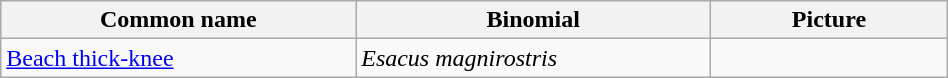<table width=50% class="wikitable">
<tr>
<th width=30%>Common name</th>
<th width=30%>Binomial</th>
<th width=20%>Picture</th>
</tr>
<tr>
<td><a href='#'>Beach thick-knee</a></td>
<td><em>Esacus magnirostris</em></td>
<td></td>
</tr>
</table>
